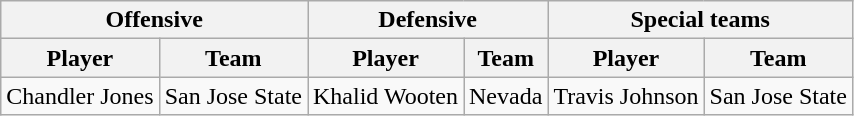<table class="wikitable">
<tr>
<th colspan="2">Offensive</th>
<th colspan="2">Defensive</th>
<th colspan="2">Special teams</th>
</tr>
<tr>
<th>Player</th>
<th>Team</th>
<th>Player</th>
<th>Team</th>
<th>Player</th>
<th>Team</th>
</tr>
<tr>
<td>Chandler Jones</td>
<td>San Jose State</td>
<td>Khalid Wooten</td>
<td>Nevada</td>
<td>Travis Johnson</td>
<td>San Jose State</td>
</tr>
</table>
